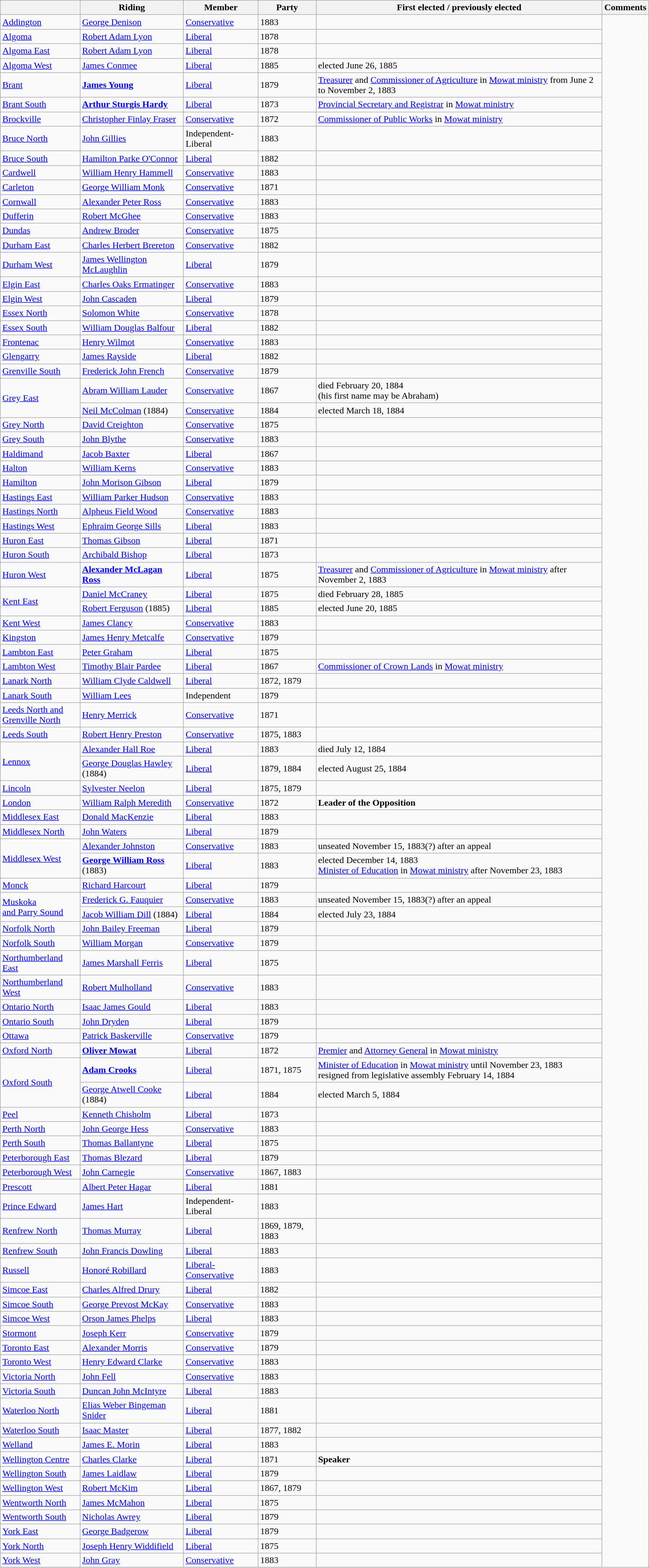<table class="wikitable sortable" style="width: 90%">
<tr>
<th></th>
<th>Riding</th>
<th>Member</th>
<th>Party</th>
<th>First elected / previously elected</th>
<th>Comments</th>
</tr>
<tr>
<td><a href='#'>Addington</a></td>
<td><a href='#'>George Denison</a></td>
<td><a href='#'>Conservative</a></td>
<td>1883</td>
<td></td>
</tr>
<tr>
<td><a href='#'>Algoma</a></td>
<td><a href='#'>Robert Adam Lyon</a></td>
<td><a href='#'>Liberal</a></td>
<td>1878</td>
<td></td>
</tr>
<tr>
<td><a href='#'>Algoma East</a></td>
<td><a href='#'>Robert Adam Lyon</a></td>
<td><a href='#'>Liberal</a></td>
<td>1878</td>
<td></td>
</tr>
<tr>
<td><a href='#'>Algoma West</a></td>
<td><a href='#'>James Conmee</a></td>
<td><a href='#'>Liberal</a></td>
<td>1885</td>
<td>elected June 26, 1885</td>
</tr>
<tr>
<td><a href='#'>Brant</a></td>
<td><strong><a href='#'>James Young</a></strong></td>
<td><a href='#'>Liberal</a></td>
<td>1879</td>
<td><a href='#'>Treasurer</a> and <a href='#'>Commissioner of Agriculture</a> in <a href='#'>Mowat ministry</a> from June 2 to November 2, 1883</td>
</tr>
<tr>
<td><a href='#'>Brant South</a></td>
<td><strong><a href='#'>Arthur Sturgis Hardy</a></strong></td>
<td><a href='#'>Liberal</a></td>
<td>1873</td>
<td><a href='#'>Provincial Secretary and Registrar</a> in <a href='#'>Mowat ministry</a></td>
</tr>
<tr>
<td><a href='#'>Brockville</a></td>
<td><a href='#'>Christopher Finlay Fraser</a></td>
<td><a href='#'>Conservative</a></td>
<td>1872</td>
<td><a href='#'>Commissioner of Public Works</a> in <a href='#'>Mowat ministry</a></td>
</tr>
<tr>
<td><a href='#'>Bruce North</a></td>
<td><a href='#'>John Gillies</a></td>
<td>Independent-Liberal</td>
<td>1883</td>
<td></td>
</tr>
<tr>
<td><a href='#'>Bruce South</a></td>
<td><a href='#'>Hamilton Parke O'Connor</a></td>
<td><a href='#'>Liberal</a></td>
<td>1882</td>
<td></td>
</tr>
<tr>
<td><a href='#'>Cardwell</a></td>
<td><a href='#'>William Henry Hammell</a></td>
<td><a href='#'>Conservative</a></td>
<td>1883</td>
<td></td>
</tr>
<tr>
<td><a href='#'>Carleton</a></td>
<td><a href='#'>George William Monk</a></td>
<td><a href='#'>Conservative</a></td>
<td>1871</td>
<td></td>
</tr>
<tr>
<td><a href='#'>Cornwall</a></td>
<td><a href='#'>Alexander Peter Ross</a></td>
<td><a href='#'>Conservative</a></td>
<td>1883</td>
<td></td>
</tr>
<tr>
<td><a href='#'>Dufferin</a></td>
<td><a href='#'>Robert McGhee</a></td>
<td><a href='#'>Conservative</a></td>
<td>1883</td>
<td></td>
</tr>
<tr>
<td><a href='#'>Dundas</a></td>
<td><a href='#'>Andrew Broder</a></td>
<td><a href='#'>Conservative</a></td>
<td>1875</td>
<td></td>
</tr>
<tr>
<td><a href='#'>Durham East</a></td>
<td><a href='#'>Charles Herbert Brereton</a></td>
<td><a href='#'>Conservative</a></td>
<td>1882</td>
<td></td>
</tr>
<tr>
<td><a href='#'>Durham West</a></td>
<td><a href='#'>James Wellington McLaughlin</a></td>
<td><a href='#'>Liberal</a></td>
<td>1879</td>
<td></td>
</tr>
<tr>
<td><a href='#'>Elgin East</a></td>
<td><a href='#'>Charles Oaks Ermatinger</a></td>
<td><a href='#'>Conservative</a></td>
<td>1883</td>
<td></td>
</tr>
<tr>
<td><a href='#'>Elgin West</a></td>
<td><a href='#'>John Cascaden</a></td>
<td><a href='#'>Liberal</a></td>
<td>1879</td>
<td></td>
</tr>
<tr>
<td><a href='#'>Essex North</a></td>
<td><a href='#'>Solomon White</a></td>
<td><a href='#'>Conservative</a></td>
<td>1878</td>
<td></td>
</tr>
<tr>
<td><a href='#'>Essex South</a></td>
<td><a href='#'>William Douglas Balfour</a></td>
<td><a href='#'>Liberal</a></td>
<td>1882</td>
<td></td>
</tr>
<tr>
<td><a href='#'>Frontenac</a></td>
<td><a href='#'>Henry Wilmot</a></td>
<td><a href='#'>Conservative</a></td>
<td>1883</td>
<td></td>
</tr>
<tr>
<td><a href='#'>Glengarry</a></td>
<td><a href='#'>James Rayside</a></td>
<td><a href='#'>Liberal</a></td>
<td>1882</td>
<td></td>
</tr>
<tr>
<td><a href='#'>Grenville South</a></td>
<td><a href='#'>Frederick John French</a></td>
<td><a href='#'>Conservative</a></td>
<td>1879</td>
<td></td>
</tr>
<tr>
<td rowspan="2"><a href='#'>Grey East</a></td>
<td><a href='#'>Abram William Lauder</a></td>
<td><a href='#'>Conservative</a></td>
<td>1867</td>
<td>died February 20, 1884<br> (his first name may be Abraham)</td>
</tr>
<tr>
<td><a href='#'>Neil McColman</a> (1884)</td>
<td><a href='#'>Conservative</a></td>
<td>1884</td>
<td>elected March 18, 1884</td>
</tr>
<tr>
<td><a href='#'>Grey North</a></td>
<td><a href='#'>David Creighton</a></td>
<td><a href='#'>Conservative</a></td>
<td>1875</td>
<td></td>
</tr>
<tr>
<td><a href='#'>Grey South</a></td>
<td><a href='#'>John Blythe</a></td>
<td><a href='#'>Conservative</a></td>
<td>1883</td>
<td></td>
</tr>
<tr>
<td><a href='#'>Haldimand</a></td>
<td><a href='#'>Jacob Baxter</a></td>
<td><a href='#'>Liberal</a></td>
<td>1867</td>
<td></td>
</tr>
<tr>
<td><a href='#'>Halton</a></td>
<td><a href='#'>William Kerns</a></td>
<td><a href='#'>Conservative</a></td>
<td>1883</td>
<td></td>
</tr>
<tr>
<td><a href='#'>Hamilton</a></td>
<td><a href='#'>John Morison Gibson</a></td>
<td><a href='#'>Liberal</a></td>
<td>1879</td>
<td></td>
</tr>
<tr>
<td><a href='#'>Hastings East</a></td>
<td><a href='#'>William Parker Hudson</a></td>
<td><a href='#'>Conservative</a></td>
<td>1883</td>
<td></td>
</tr>
<tr>
<td><a href='#'>Hastings North</a></td>
<td><a href='#'>Alpheus Field Wood</a></td>
<td><a href='#'>Conservative</a></td>
<td>1883</td>
<td></td>
</tr>
<tr>
<td><a href='#'>Hastings West</a></td>
<td><a href='#'>Ephraim George Sills</a></td>
<td><a href='#'>Liberal</a></td>
<td>1883</td>
<td></td>
</tr>
<tr>
<td><a href='#'>Huron East</a></td>
<td><a href='#'>Thomas Gibson</a></td>
<td><a href='#'>Liberal</a></td>
<td>1871</td>
<td></td>
</tr>
<tr>
<td><a href='#'>Huron South</a></td>
<td><a href='#'>Archibald Bishop</a></td>
<td><a href='#'>Liberal</a></td>
<td>1873</td>
<td></td>
</tr>
<tr>
<td><a href='#'>Huron West</a></td>
<td><strong><a href='#'>Alexander McLagan Ross</a></strong></td>
<td><a href='#'>Liberal</a></td>
<td>1875</td>
<td><a href='#'>Treasurer</a> and <a href='#'>Commissioner of Agriculture</a> in <a href='#'>Mowat ministry</a> after November 2, 1883</td>
</tr>
<tr>
<td rowspan="2"><a href='#'>Kent East</a></td>
<td><a href='#'>Daniel McCraney</a></td>
<td><a href='#'>Liberal</a></td>
<td>1875</td>
<td>died February 28, 1885</td>
</tr>
<tr>
<td><a href='#'>Robert Ferguson</a> (1885)</td>
<td><a href='#'>Liberal</a></td>
<td>1885</td>
<td>elected June 20, 1885</td>
</tr>
<tr>
<td><a href='#'>Kent West</a></td>
<td><a href='#'>James Clancy</a></td>
<td><a href='#'>Conservative</a></td>
<td>1883</td>
<td></td>
</tr>
<tr>
<td><a href='#'>Kingston</a></td>
<td><a href='#'>James Henry Metcalfe</a></td>
<td><a href='#'>Conservative</a></td>
<td>1879</td>
<td></td>
</tr>
<tr>
<td><a href='#'>Lambton East</a></td>
<td><a href='#'>Peter Graham</a></td>
<td><a href='#'>Liberal</a></td>
<td>1875</td>
<td></td>
</tr>
<tr>
<td><a href='#'>Lambton West</a></td>
<td><a href='#'>Timothy Blair Pardee</a></td>
<td><a href='#'>Liberal</a></td>
<td>1867</td>
<td><a href='#'>Commissioner of Crown Lands</a> in <a href='#'>Mowat ministry</a></td>
</tr>
<tr>
<td><a href='#'>Lanark North</a></td>
<td><a href='#'>William Clyde Caldwell</a></td>
<td><a href='#'>Liberal</a></td>
<td>1872, 1879</td>
<td></td>
</tr>
<tr>
<td><a href='#'>Lanark South</a></td>
<td><a href='#'>William Lees</a></td>
<td>Independent</td>
<td>1879</td>
<td></td>
</tr>
<tr>
<td><a href='#'>Leeds North and <br> Grenville North</a></td>
<td><a href='#'>Henry Merrick</a></td>
<td><a href='#'>Conservative</a></td>
<td>1871</td>
<td></td>
</tr>
<tr>
<td><a href='#'>Leeds South</a></td>
<td><a href='#'>Robert Henry Preston</a></td>
<td><a href='#'>Conservative</a></td>
<td>1875, 1883</td>
<td></td>
</tr>
<tr>
<td rowspan="2"><a href='#'>Lennox</a></td>
<td><a href='#'>Alexander Hall Roe</a></td>
<td><a href='#'>Liberal</a></td>
<td>1883</td>
<td>died July 12, 1884</td>
</tr>
<tr>
<td><a href='#'>George Douglas Hawley</a> (1884)</td>
<td><a href='#'>Liberal</a></td>
<td>1879, 1884</td>
<td>elected August 25, 1884</td>
</tr>
<tr>
<td><a href='#'>Lincoln</a></td>
<td><a href='#'>Sylvester Neelon</a></td>
<td><a href='#'>Liberal</a></td>
<td>1875, 1879</td>
<td></td>
</tr>
<tr>
<td><a href='#'>London</a></td>
<td><a href='#'>William Ralph Meredith</a></td>
<td><a href='#'>Conservative</a></td>
<td>1872</td>
<td><strong>Leader of the Opposition</strong></td>
</tr>
<tr>
<td><a href='#'>Middlesex East</a></td>
<td><a href='#'>Donald MacKenzie</a></td>
<td><a href='#'>Liberal</a></td>
<td>1883</td>
<td></td>
</tr>
<tr>
<td><a href='#'>Middlesex North</a></td>
<td><a href='#'>John Waters</a></td>
<td><a href='#'>Liberal</a></td>
<td>1879</td>
<td></td>
</tr>
<tr>
<td rowspan="2"><a href='#'>Middlesex West</a></td>
<td><a href='#'>Alexander Johnston</a></td>
<td><a href='#'>Conservative</a></td>
<td>1883</td>
<td>unseated November 15, 1883(?) after an appeal</td>
</tr>
<tr>
<td><strong><a href='#'>George William Ross</a></strong> (1883)</td>
<td><a href='#'>Liberal</a></td>
<td>1883</td>
<td>elected December 14, 1883<br><a href='#'>Minister of Education</a> in <a href='#'>Mowat ministry</a> after November 23, 1883</td>
</tr>
<tr>
<td><a href='#'>Monck</a></td>
<td><a href='#'>Richard Harcourt</a></td>
<td><a href='#'>Liberal</a></td>
<td>1879</td>
<td></td>
</tr>
<tr>
<td rowspan="2"><a href='#'>Muskoka <br> and Parry Sound</a></td>
<td><a href='#'>Frederick G. Fauquier</a></td>
<td><a href='#'>Conservative</a></td>
<td>1883</td>
<td>unseated November 15, 1883(?) after an appeal</td>
</tr>
<tr>
<td><a href='#'>Jacob William Dill</a> (1884)</td>
<td><a href='#'>Liberal</a></td>
<td>1884</td>
<td>elected July 23, 1884</td>
</tr>
<tr>
<td><a href='#'>Norfolk North</a></td>
<td><a href='#'>John Bailey Freeman</a></td>
<td><a href='#'>Liberal</a></td>
<td>1879</td>
<td></td>
</tr>
<tr>
<td><a href='#'>Norfolk South</a></td>
<td><a href='#'>William Morgan</a></td>
<td><a href='#'>Conservative</a></td>
<td>1879</td>
<td></td>
</tr>
<tr>
<td><a href='#'>Northumberland East</a></td>
<td><a href='#'>James Marshall Ferris</a></td>
<td><a href='#'>Liberal</a></td>
<td>1875</td>
<td></td>
</tr>
<tr>
<td><a href='#'>Northumberland West</a></td>
<td><a href='#'>Robert Mulholland</a></td>
<td><a href='#'>Conservative</a></td>
<td>1883</td>
<td></td>
</tr>
<tr>
<td><a href='#'>Ontario North</a></td>
<td><a href='#'>Isaac James Gould</a></td>
<td><a href='#'>Liberal</a></td>
<td>1883</td>
<td></td>
</tr>
<tr>
<td><a href='#'>Ontario South</a></td>
<td><a href='#'>John Dryden</a></td>
<td><a href='#'>Liberal</a></td>
<td>1879</td>
<td></td>
</tr>
<tr>
<td><a href='#'>Ottawa</a></td>
<td><a href='#'>Patrick Baskerville</a></td>
<td><a href='#'>Conservative</a></td>
<td>1879</td>
<td></td>
</tr>
<tr>
<td><a href='#'>Oxford North</a></td>
<td><strong><a href='#'>Oliver Mowat</a></strong></td>
<td><a href='#'>Liberal</a></td>
<td>1872</td>
<td><a href='#'>Premier</a> and <a href='#'>Attorney General</a> in <a href='#'>Mowat ministry</a></td>
</tr>
<tr>
<td rowspan="2"><a href='#'>Oxford South</a></td>
<td><strong><a href='#'>Adam Crooks</a></strong></td>
<td><a href='#'>Liberal</a></td>
<td>1871, 1875</td>
<td><a href='#'>Minister of Education</a> in <a href='#'>Mowat ministry</a> until November 23, 1883<br>resigned from legislative assembly February 14, 1884</td>
</tr>
<tr>
<td><a href='#'>George Atwell Cooke</a> (1884)</td>
<td><a href='#'>Liberal</a></td>
<td>1884</td>
<td>elected March 5, 1884</td>
</tr>
<tr>
<td><a href='#'>Peel</a></td>
<td><a href='#'>Kenneth Chisholm</a></td>
<td><a href='#'>Liberal</a></td>
<td>1873</td>
<td></td>
</tr>
<tr>
<td><a href='#'>Perth North</a></td>
<td><a href='#'>John George Hess</a></td>
<td><a href='#'>Conservative</a></td>
<td>1883</td>
<td></td>
</tr>
<tr>
<td><a href='#'>Perth South</a></td>
<td><a href='#'>Thomas Ballantyne</a></td>
<td><a href='#'>Liberal</a></td>
<td>1875</td>
<td></td>
</tr>
<tr>
<td><a href='#'>Peterborough East</a></td>
<td><a href='#'>Thomas Blezard</a></td>
<td><a href='#'>Liberal</a></td>
<td>1879</td>
<td></td>
</tr>
<tr>
<td><a href='#'>Peterborough West</a></td>
<td><a href='#'>John Carnegie</a></td>
<td><a href='#'>Conservative</a></td>
<td>1867, 1883</td>
<td></td>
</tr>
<tr>
<td><a href='#'>Prescott</a></td>
<td><a href='#'>Albert Peter Hagar</a></td>
<td><a href='#'>Liberal</a></td>
<td>1881</td>
<td></td>
</tr>
<tr>
<td><a href='#'>Prince Edward</a></td>
<td><a href='#'>James Hart</a></td>
<td>Independent-Liberal</td>
<td>1883</td>
<td></td>
</tr>
<tr>
<td><a href='#'>Renfrew North</a></td>
<td><a href='#'>Thomas Murray</a></td>
<td><a href='#'>Liberal</a></td>
<td>1869, 1879, 1883</td>
<td></td>
</tr>
<tr>
<td><a href='#'>Renfrew South</a></td>
<td><a href='#'>John Francis Dowling</a></td>
<td><a href='#'>Liberal</a></td>
<td>1883</td>
<td></td>
</tr>
<tr>
<td><a href='#'>Russell</a></td>
<td><a href='#'>Honoré Robillard</a></td>
<td><a href='#'>Liberal-Conservative</a></td>
<td>1883</td>
<td></td>
</tr>
<tr>
<td><a href='#'>Simcoe East</a></td>
<td><a href='#'>Charles Alfred Drury</a></td>
<td><a href='#'>Liberal</a></td>
<td>1882</td>
<td></td>
</tr>
<tr>
<td><a href='#'>Simcoe South</a></td>
<td><a href='#'>George Prevost McKay</a></td>
<td><a href='#'>Conservative</a></td>
<td>1883</td>
<td></td>
</tr>
<tr>
<td><a href='#'>Simcoe West</a></td>
<td><a href='#'>Orson James Phelps</a></td>
<td><a href='#'>Liberal</a></td>
<td>1883</td>
<td></td>
</tr>
<tr>
<td><a href='#'>Stormont</a></td>
<td><a href='#'>Joseph Kerr</a></td>
<td><a href='#'>Conservative</a></td>
<td>1879</td>
<td></td>
</tr>
<tr>
<td><a href='#'>Toronto East</a></td>
<td><a href='#'>Alexander Morris</a></td>
<td><a href='#'>Conservative</a></td>
<td>1879</td>
<td></td>
</tr>
<tr>
<td><a href='#'>Toronto West</a></td>
<td><a href='#'>Henry Edward Clarke</a></td>
<td><a href='#'>Conservative</a></td>
<td>1883</td>
<td></td>
</tr>
<tr>
<td><a href='#'>Victoria North</a></td>
<td><a href='#'>John Fell</a></td>
<td><a href='#'>Conservative</a></td>
<td>1883</td>
<td></td>
</tr>
<tr>
<td><a href='#'>Victoria South</a></td>
<td><a href='#'>Duncan John McIntyre</a></td>
<td><a href='#'>Liberal</a></td>
<td>1883</td>
<td></td>
</tr>
<tr>
<td><a href='#'>Waterloo North</a></td>
<td><a href='#'>Elias Weber Bingeman Snider</a></td>
<td><a href='#'>Liberal</a></td>
<td>1881</td>
<td></td>
</tr>
<tr>
<td><a href='#'>Waterloo South</a></td>
<td><a href='#'>Isaac Master</a></td>
<td><a href='#'>Liberal</a></td>
<td>1877, 1882</td>
<td></td>
</tr>
<tr>
<td><a href='#'>Welland</a></td>
<td><a href='#'>James E. Morin</a></td>
<td><a href='#'>Liberal</a></td>
<td>1883</td>
<td></td>
</tr>
<tr>
<td><a href='#'>Wellington Centre</a></td>
<td><a href='#'>Charles Clarke</a></td>
<td><a href='#'>Liberal</a></td>
<td>1871</td>
<td><strong>Speaker</strong></td>
</tr>
<tr>
<td><a href='#'>Wellington South</a></td>
<td><a href='#'>James Laidlaw</a></td>
<td><a href='#'>Liberal</a></td>
<td>1879</td>
<td></td>
</tr>
<tr>
<td><a href='#'>Wellington West</a></td>
<td><a href='#'>Robert McKim</a></td>
<td><a href='#'>Liberal</a></td>
<td>1867, 1879</td>
<td></td>
</tr>
<tr>
<td><a href='#'>Wentworth North</a></td>
<td><a href='#'>James McMahon</a></td>
<td><a href='#'>Liberal</a></td>
<td>1875</td>
<td></td>
</tr>
<tr>
<td><a href='#'>Wentworth South</a></td>
<td><a href='#'>Nicholas Awrey</a></td>
<td><a href='#'>Liberal</a></td>
<td>1879</td>
<td></td>
</tr>
<tr>
<td><a href='#'>York East</a></td>
<td><a href='#'>George Badgerow</a></td>
<td><a href='#'>Liberal</a></td>
<td>1879</td>
<td></td>
</tr>
<tr>
<td><a href='#'>York North</a></td>
<td><a href='#'>Joseph Henry Widdifield</a></td>
<td><a href='#'>Liberal</a></td>
<td>1875</td>
<td></td>
</tr>
<tr>
<td><a href='#'>York West</a></td>
<td><a href='#'>John Gray</a></td>
<td><a href='#'>Conservative</a></td>
<td>1883</td>
<td></td>
</tr>
<tr>
</tr>
</table>
